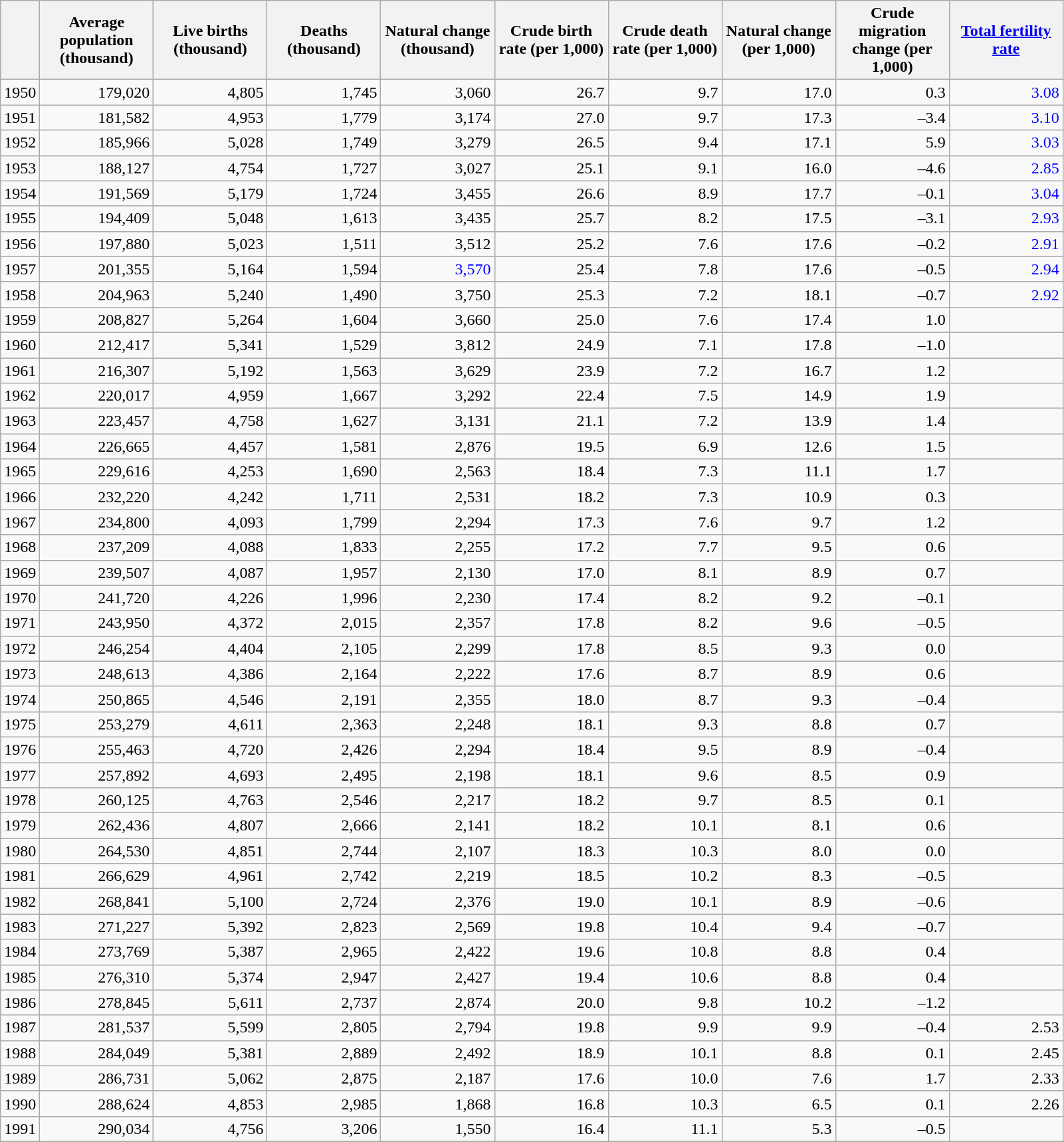<table class="wikitable sortable" style="text-align: right;">
<tr>
<th></th>
<th style="width:80pt;">Average population <strong>(thousand)</strong></th>
<th style="width:80pt;">Live births <strong>(thousand)</strong></th>
<th style="width:80pt;">Deaths <strong>(thousand)</strong></th>
<th style="width:80pt;">Natural change <strong>(thousand)</strong></th>
<th style="width:80pt;">Crude birth rate (per 1,000)</th>
<th style="width:80pt;">Crude death rate (per 1,000)</th>
<th style="width:80pt;">Natural change (per 1,000)</th>
<th style="width:80pt;">Crude migration change (per 1,000)</th>
<th style="width:80pt;"><a href='#'>Total fertility rate</a></th>
</tr>
<tr>
<td>1950</td>
<td style="text-align:right;">179,020</td>
<td style="text-align:right;">4,805</td>
<td style="text-align:right;">1,745</td>
<td style="text-align:right;">3,060</td>
<td style="text-align:right;">26.7</td>
<td style="text-align:right;">9.7</td>
<td style="text-align:right;">17.0</td>
<td>0.3</td>
<td style="text-align:right; color:blue;">3.08</td>
</tr>
<tr>
<td>1951</td>
<td style="text-align:right;">181,582</td>
<td style="text-align:right;">4,953</td>
<td style="text-align:right;">1,779</td>
<td style="text-align:right;">3,174</td>
<td style="text-align:right;">27.0</td>
<td style="text-align:right;">9.7</td>
<td style="text-align:right;">17.3</td>
<td>–3.4</td>
<td style="text-align:right; color:blue;">3.10</td>
</tr>
<tr>
<td>1952</td>
<td style="text-align:right;">185,966</td>
<td style="text-align:right;">5,028</td>
<td style="text-align:right;">1,749</td>
<td style="text-align:right;">3,279</td>
<td style="text-align:right;">26.5</td>
<td style="text-align:right;">9.4</td>
<td style="text-align:right;">17.1</td>
<td>5.9</td>
<td style="text-align:right; color:blue;">3.03</td>
</tr>
<tr>
<td>1953</td>
<td style="text-align:right;">188,127</td>
<td style="text-align:right;">4,754</td>
<td style="text-align:right;">1,727</td>
<td style="text-align:right;">3,027</td>
<td style="text-align:right;">25.1</td>
<td style="text-align:right;">9.1</td>
<td style="text-align:right;">16.0</td>
<td>–4.6</td>
<td style="text-align:right; color:blue;">2.85</td>
</tr>
<tr>
<td>1954</td>
<td style="text-align:right;">191,569</td>
<td style="text-align:right;">5,179</td>
<td style="text-align:right;">1,724</td>
<td style="text-align:right;">3,455</td>
<td style="text-align:right;">26.6</td>
<td style="text-align:right;">8.9</td>
<td style="text-align:right;">17.7</td>
<td>–0.1</td>
<td style="text-align:right; color:blue;">3.04</td>
</tr>
<tr>
<td>1955</td>
<td style="text-align:right;">194,409</td>
<td style="text-align:right;">5,048</td>
<td style="text-align:right;">1,613</td>
<td style="text-align:right;">3,435</td>
<td style="text-align:right;">25.7</td>
<td style="text-align:right;">8.2</td>
<td style="text-align:right;">17.5</td>
<td>–3.1</td>
<td style="text-align:right; color:blue;">2.93</td>
</tr>
<tr>
<td>1956</td>
<td style="text-align:right;">197,880</td>
<td style="text-align:right;">5,023</td>
<td style="text-align:right;">1,511</td>
<td style="text-align:right;">3,512</td>
<td style="text-align:right;">25.2</td>
<td style="text-align:right;">7.6</td>
<td style="text-align:right;">17.6</td>
<td>–0.2</td>
<td style="text-align:right; color:blue;">2.91</td>
</tr>
<tr>
<td>1957</td>
<td style="text-align:right;">201,355</td>
<td style="text-align:right;">5,164</td>
<td style="text-align:right;">1,594</td>
<td style="text-align:right; color:blue">3,570</td>
<td style="text-align:right;">25.4</td>
<td style="text-align:right;">7.8</td>
<td style="text-align:right;">17.6</td>
<td>–0.5</td>
<td style="text-align:right; color:blue;">2.94</td>
</tr>
<tr>
<td>1958</td>
<td style="text-align:right;">204,963</td>
<td style="text-align:right;">5,240</td>
<td style="text-align:right;">1,490</td>
<td style="text-align:right;">3,750</td>
<td style="text-align:right;">25.3</td>
<td style="text-align:right;">7.2</td>
<td style="text-align:right;">18.1</td>
<td>–0.7</td>
<td style="text-align:right; color:blue;">2.92</td>
</tr>
<tr>
<td>1959</td>
<td style="text-align:right;">208,827</td>
<td style="text-align:right;">5,264</td>
<td style="text-align:right;">1,604</td>
<td style="text-align:right;">3,660</td>
<td style="text-align:right;">25.0</td>
<td style="text-align:right;">7.6</td>
<td style="text-align:right;">17.4</td>
<td>1.0</td>
<td style="text-align:right; color:blue;"></td>
</tr>
<tr>
<td>1960</td>
<td style="text-align:right;">212,417</td>
<td style="text-align:right;">5,341</td>
<td style="text-align:right;">1,529</td>
<td style="text-align:right;">3,812</td>
<td style="text-align:right;">24.9</td>
<td style="text-align:right;">7.1</td>
<td style="text-align:right;">17.8</td>
<td>–1.0</td>
<td style="text-align:right; color:blue;"></td>
</tr>
<tr>
<td>1961</td>
<td style="text-align:right;">216,307</td>
<td style="text-align:right;">5,192</td>
<td style="text-align:right;">1,563</td>
<td style="text-align:right;">3,629</td>
<td style="text-align:right;">23.9</td>
<td style="text-align:right;">7.2</td>
<td style="text-align:right;">16.7</td>
<td>1.2</td>
<td style="text-align:right; color:blue;"></td>
</tr>
<tr>
<td>1962</td>
<td style="text-align:right;">220,017</td>
<td style="text-align:right;">4,959</td>
<td style="text-align:right;">1,667</td>
<td style="text-align:right;">3,292</td>
<td style="text-align:right;">22.4</td>
<td style="text-align:right;">7.5</td>
<td style="text-align:right;">14.9</td>
<td>1.9</td>
<td style="text-align:right; color:blue;"></td>
</tr>
<tr>
<td>1963</td>
<td style="text-align:right;">223,457</td>
<td style="text-align:right;">4,758</td>
<td style="text-align:right;">1,627</td>
<td style="text-align:right;">3,131</td>
<td style="text-align:right;">21.1</td>
<td style="text-align:right;">7.2</td>
<td style="text-align:right;">13.9</td>
<td>1.4</td>
<td style="text-align:right; color:blue;"></td>
</tr>
<tr>
<td>1964</td>
<td style="text-align:right;">226,665</td>
<td style="text-align:right;">4,457</td>
<td style="text-align:right;">1,581</td>
<td style="text-align:right;">2,876</td>
<td style="text-align:right;">19.5</td>
<td style="text-align:right;">6.9</td>
<td style="text-align:right;">12.6</td>
<td>1.5</td>
<td style="text-align:right; color:blue;"></td>
</tr>
<tr>
<td>1965</td>
<td style="text-align:right;">229,616</td>
<td style="text-align:right;">4,253</td>
<td style="text-align:right;">1,690</td>
<td style="text-align:right;">2,563</td>
<td style="text-align:right;">18.4</td>
<td style="text-align:right;">7.3</td>
<td style="text-align:right;">11.1</td>
<td>1.7</td>
<td style="text-align:right; color:blue;"></td>
</tr>
<tr>
<td>1966</td>
<td style="text-align:right;">232,220</td>
<td style="text-align:right;">4,242</td>
<td style="text-align:right;">1,711</td>
<td style="text-align:right;">2,531</td>
<td style="text-align:right;">18.2</td>
<td style="text-align:right;">7.3</td>
<td style="text-align:right;">10.9</td>
<td>0.3</td>
<td style="text-align:right; color:blue;"></td>
</tr>
<tr>
<td>1967</td>
<td style="text-align:right;">234,800</td>
<td style="text-align:right;">4,093</td>
<td style="text-align:right;">1,799</td>
<td style="text-align:right;">2,294</td>
<td style="text-align:right;">17.3</td>
<td style="text-align:right;">7.6</td>
<td style="text-align:right;">9.7</td>
<td>1.2</td>
<td style="text-align:right; color:blue;"></td>
</tr>
<tr>
<td>1968</td>
<td style="text-align:right;">237,209</td>
<td style="text-align:right;">4,088</td>
<td style="text-align:right;">1,833</td>
<td style="text-align:right;">2,255</td>
<td style="text-align:right;">17.2</td>
<td style="text-align:right;">7.7</td>
<td style="text-align:right;">9.5</td>
<td>0.6</td>
<td style="text-align:right; color:blue;"></td>
</tr>
<tr>
<td>1969</td>
<td style="text-align:right;">239,507</td>
<td style="text-align:right;">4,087</td>
<td style="text-align:right;">1,957</td>
<td style="text-align:right;">2,130</td>
<td style="text-align:right;">17.0</td>
<td style="text-align:right;">8.1</td>
<td style="text-align:right;">8.9</td>
<td>0.7</td>
<td style="text-align:right; color:blue;"></td>
</tr>
<tr>
<td>1970</td>
<td style="text-align:right;">241,720</td>
<td style="text-align:right;">4,226</td>
<td style="text-align:right;">1,996</td>
<td style="text-align:right;">2,230</td>
<td style="text-align:right;">17.4</td>
<td style="text-align:right;">8.2</td>
<td style="text-align:right;">9.2</td>
<td>–0.1</td>
<td style="text-align:right; color:blue;"></td>
</tr>
<tr>
<td>1971</td>
<td style="text-align:right;">243,950</td>
<td style="text-align:right;">4,372</td>
<td style="text-align:right;">2,015</td>
<td style="text-align:right;">2,357</td>
<td style="text-align:right;">17.8</td>
<td style="text-align:right;">8.2</td>
<td style="text-align:right;">9.6</td>
<td>–0.5</td>
<td style="text-align:right; color:blue;"></td>
</tr>
<tr>
<td>1972</td>
<td style="text-align:right;">246,254</td>
<td style="text-align:right;">4,404</td>
<td style="text-align:right;">2,105</td>
<td style="text-align:right;">2,299</td>
<td style="text-align:right;">17.8</td>
<td style="text-align:right;">8.5</td>
<td style="text-align:right;">9.3</td>
<td>0.0</td>
<td style="text-align:right;"></td>
</tr>
<tr>
<td>1973</td>
<td style="text-align:right;">248,613</td>
<td style="text-align:right;">4,386</td>
<td style="text-align:right;">2,164</td>
<td style="text-align:right;">2,222</td>
<td style="text-align:right;">17.6</td>
<td style="text-align:right;">8.7</td>
<td style="text-align:right;">8.9</td>
<td>0.6</td>
<td style="text-align:right;"></td>
</tr>
<tr>
<td>1974</td>
<td style="text-align:right;">250,865</td>
<td style="text-align:right;">4,546</td>
<td style="text-align:right;">2,191</td>
<td style="text-align:right;">2,355</td>
<td style="text-align:right;">18.0</td>
<td style="text-align:right;">8.7</td>
<td style="text-align:right;">9.3</td>
<td>–0.4</td>
<td style="text-align:right;"></td>
</tr>
<tr>
<td>1975</td>
<td style="text-align:right;">253,279</td>
<td style="text-align:right;">4,611</td>
<td style="text-align:right;">2,363</td>
<td style="text-align:right;">2,248</td>
<td style="text-align:right;">18.1</td>
<td style="text-align:right;">9.3</td>
<td style="text-align:right;">8.8</td>
<td>0.7</td>
<td style="text-align:right;"></td>
</tr>
<tr>
<td>1976</td>
<td style="text-align:right;">255,463</td>
<td style="text-align:right;">4,720</td>
<td style="text-align:right;">2,426</td>
<td style="text-align:right;">2,294</td>
<td style="text-align:right;">18.4</td>
<td style="text-align:right;">9.5</td>
<td style="text-align:right;">8.9</td>
<td>–0.4</td>
<td style="text-align:right;"></td>
</tr>
<tr>
<td>1977</td>
<td style="text-align:right;">257,892</td>
<td style="text-align:right;">4,693</td>
<td style="text-align:right;">2,495</td>
<td style="text-align:right;">2,198</td>
<td style="text-align:right;">18.1</td>
<td style="text-align:right;">9.6</td>
<td style="text-align:right;">8.5</td>
<td>0.9</td>
<td style="text-align:right;"></td>
</tr>
<tr>
<td>1978</td>
<td style="text-align:right;">260,125</td>
<td style="text-align:right;">4,763</td>
<td style="text-align:right;">2,546</td>
<td style="text-align:right;">2,217</td>
<td style="text-align:right;">18.2</td>
<td style="text-align:right;">9.7</td>
<td style="text-align:right;">8.5</td>
<td>0.1</td>
<td style="text-align:right;"></td>
</tr>
<tr>
<td>1979</td>
<td style="text-align:right;">262,436</td>
<td style="text-align:right;">4,807</td>
<td style="text-align:right;">2,666</td>
<td style="text-align:right;">2,141</td>
<td style="text-align:right;">18.2</td>
<td style="text-align:right;">10.1</td>
<td style="text-align:right;">8.1</td>
<td>0.6</td>
<td style="text-align:right;"></td>
</tr>
<tr>
<td>1980</td>
<td style="text-align:right;">264,530</td>
<td style="text-align:right;">4,851</td>
<td style="text-align:right;">2,744</td>
<td style="text-align:right;">2,107</td>
<td style="text-align:right;">18.3</td>
<td style="text-align:right;">10.3</td>
<td style="text-align:right;">8.0</td>
<td>0.0</td>
<td style="text-align:right;"></td>
</tr>
<tr>
<td>1981</td>
<td style="text-align:right;">266,629</td>
<td style="text-align:right;">4,961</td>
<td style="text-align:right;">2,742</td>
<td style="text-align:right;">2,219</td>
<td style="text-align:right;">18.5</td>
<td style="text-align:right;">10.2</td>
<td style="text-align:right;">8.3</td>
<td>–0.5</td>
<td style="text-align:right;"></td>
</tr>
<tr>
<td>1982</td>
<td style="text-align:right;">268,841</td>
<td style="text-align:right;">5,100</td>
<td style="text-align:right;">2,724</td>
<td style="text-align:right;">2,376</td>
<td style="text-align:right;">19.0</td>
<td style="text-align:right;">10.1</td>
<td style="text-align:right;">8.9</td>
<td>–0.6</td>
<td style="text-align:right;"></td>
</tr>
<tr>
<td>1983</td>
<td style="text-align:right;">271,227</td>
<td style="text-align:right;">5,392</td>
<td style="text-align:right;">2,823</td>
<td style="text-align:right;">2,569</td>
<td style="text-align:right;">19.8</td>
<td style="text-align:right;">10.4</td>
<td style="text-align:right;">9.4</td>
<td>–0.7</td>
<td style="text-align:right;"></td>
</tr>
<tr>
<td>1984</td>
<td style="text-align:right;">273,769</td>
<td style="text-align:right;">5,387</td>
<td style="text-align:right;">2,965</td>
<td style="text-align:right;">2,422</td>
<td style="text-align:right;">19.6</td>
<td style="text-align:right;">10.8</td>
<td style="text-align:right;">8.8</td>
<td>0.4</td>
<td style="text-align:right;"></td>
</tr>
<tr>
<td>1985</td>
<td style="text-align:right;">276,310</td>
<td style="text-align:right;">5,374</td>
<td style="text-align:right;">2,947</td>
<td style="text-align:right;">2,427</td>
<td style="text-align:right;">19.4</td>
<td style="text-align:right;">10.6</td>
<td style="text-align:right;">8.8</td>
<td>0.4</td>
<td style="text-align:right;"></td>
</tr>
<tr>
<td>1986</td>
<td style="text-align:right;">278,845</td>
<td style="text-align:right;">5,611</td>
<td style="text-align:right;">2,737</td>
<td style="text-align:right;">2,874</td>
<td style="text-align:right;">20.0</td>
<td style="text-align:right;">9.8</td>
<td style="text-align:right;">10.2</td>
<td>–1.2</td>
<td style="text-align:right;"></td>
</tr>
<tr>
<td>1987</td>
<td style="text-align:right;">281,537</td>
<td style="text-align:right;">5,599</td>
<td style="text-align:right;">2,805</td>
<td style="text-align:right;">2,794</td>
<td style="text-align:right;">19.8</td>
<td style="text-align:right;">9.9</td>
<td style="text-align:right;">9.9</td>
<td>–0.4</td>
<td style="text-align:right;">2.53</td>
</tr>
<tr>
<td>1988</td>
<td style="text-align:right;">284,049</td>
<td style="text-align:right;">5,381</td>
<td style="text-align:right;">2,889</td>
<td style="text-align:right;">2,492</td>
<td style="text-align:right;">18.9</td>
<td style="text-align:right;">10.1</td>
<td style="text-align:right;">8.8</td>
<td>0.1</td>
<td style="text-align:right;">2.45</td>
</tr>
<tr>
<td>1989</td>
<td style="text-align:right;">286,731</td>
<td style="text-align:right;">5,062</td>
<td style="text-align:right;">2,875</td>
<td style="text-align:right;">2,187</td>
<td style="text-align:right;">17.6</td>
<td style="text-align:right;">10.0</td>
<td style="text-align:right;">7.6</td>
<td>1.7</td>
<td style="text-align:right;">2.33</td>
</tr>
<tr>
<td>1990</td>
<td style="text-align:right;">288,624</td>
<td style="text-align:right;">4,853</td>
<td style="text-align:right;">2,985</td>
<td style="text-align:right;">1,868</td>
<td style="text-align:right;">16.8</td>
<td style="text-align:right;">10.3</td>
<td style="text-align:right;">6.5</td>
<td>0.1</td>
<td style="text-align:right;">2.26</td>
</tr>
<tr>
<td>1991</td>
<td style="text-align:right;">290,034</td>
<td style="text-align:right;">4,756</td>
<td style="text-align:right;">3,206</td>
<td style="text-align:right;">1,550</td>
<td style="text-align:right;">16.4</td>
<td style="text-align:right;">11.1</td>
<td style="text-align:right;">5.3</td>
<td>–0.5</td>
<td style="text-align:right;"></td>
</tr>
<tr>
</tr>
</table>
